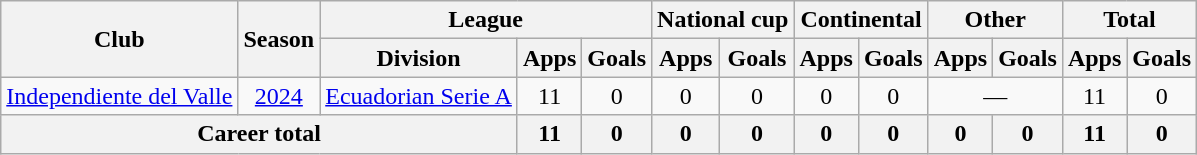<table class="wikitable" style="text-align:center">
<tr>
<th rowspan="2">Club</th>
<th rowspan="2">Season</th>
<th colspan="3">League</th>
<th colspan="2">National cup</th>
<th colspan="2">Continental</th>
<th colspan="2">Other</th>
<th colspan="2">Total</th>
</tr>
<tr>
<th>Division</th>
<th>Apps</th>
<th>Goals</th>
<th>Apps</th>
<th>Goals</th>
<th>Apps</th>
<th>Goals</th>
<th>Apps</th>
<th>Goals</th>
<th>Apps</th>
<th>Goals</th>
</tr>
<tr>
<td><a href='#'>Independiente del Valle</a></td>
<td><a href='#'>2024</a></td>
<td><a href='#'>Ecuadorian Serie A</a></td>
<td>11</td>
<td>0</td>
<td>0</td>
<td>0</td>
<td>0</td>
<td>0</td>
<td colspan="2">—</td>
<td>11</td>
<td>0</td>
</tr>
<tr>
<th colspan="3">Career total</th>
<th>11</th>
<th>0</th>
<th>0</th>
<th>0</th>
<th>0</th>
<th>0</th>
<th>0</th>
<th>0</th>
<th>11</th>
<th>0</th>
</tr>
</table>
